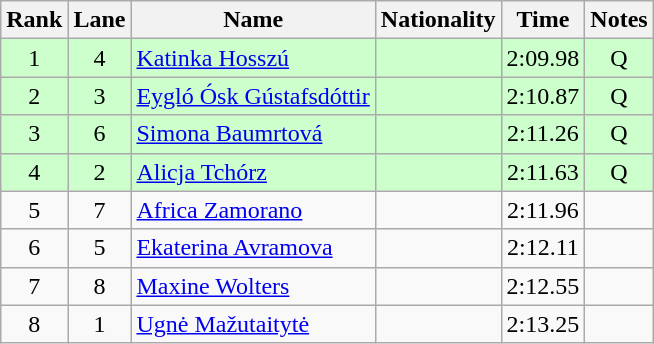<table class="wikitable sortable" style="text-align:center">
<tr>
<th>Rank</th>
<th>Lane</th>
<th>Name</th>
<th>Nationality</th>
<th>Time</th>
<th>Notes</th>
</tr>
<tr bgcolor=ccffcc>
<td>1</td>
<td>4</td>
<td align=left><a href='#'>Katinka Hosszú</a></td>
<td align=left></td>
<td>2:09.98</td>
<td>Q</td>
</tr>
<tr bgcolor=ccffcc>
<td>2</td>
<td>3</td>
<td align=left><a href='#'>Eygló Ósk Gústafsdóttir</a></td>
<td align=left></td>
<td>2:10.87</td>
<td>Q</td>
</tr>
<tr bgcolor=ccffcc>
<td>3</td>
<td>6</td>
<td align=left><a href='#'>Simona Baumrtová</a></td>
<td align=left></td>
<td>2:11.26</td>
<td>Q</td>
</tr>
<tr bgcolor=ccffcc>
<td>4</td>
<td>2</td>
<td align=left><a href='#'>Alicja Tchórz</a></td>
<td align=left></td>
<td>2:11.63</td>
<td>Q</td>
</tr>
<tr>
<td>5</td>
<td>7</td>
<td align=left><a href='#'>Africa Zamorano</a></td>
<td align=left></td>
<td>2:11.96</td>
<td></td>
</tr>
<tr>
<td>6</td>
<td>5</td>
<td align=left><a href='#'>Ekaterina Avramova</a></td>
<td align=left></td>
<td>2:12.11</td>
<td></td>
</tr>
<tr>
<td>7</td>
<td>8</td>
<td align=left><a href='#'>Maxine Wolters</a></td>
<td align=left></td>
<td>2:12.55</td>
<td></td>
</tr>
<tr>
<td>8</td>
<td>1</td>
<td align=left><a href='#'>Ugnė Mažutaitytė</a></td>
<td align=left></td>
<td>2:13.25</td>
<td></td>
</tr>
</table>
